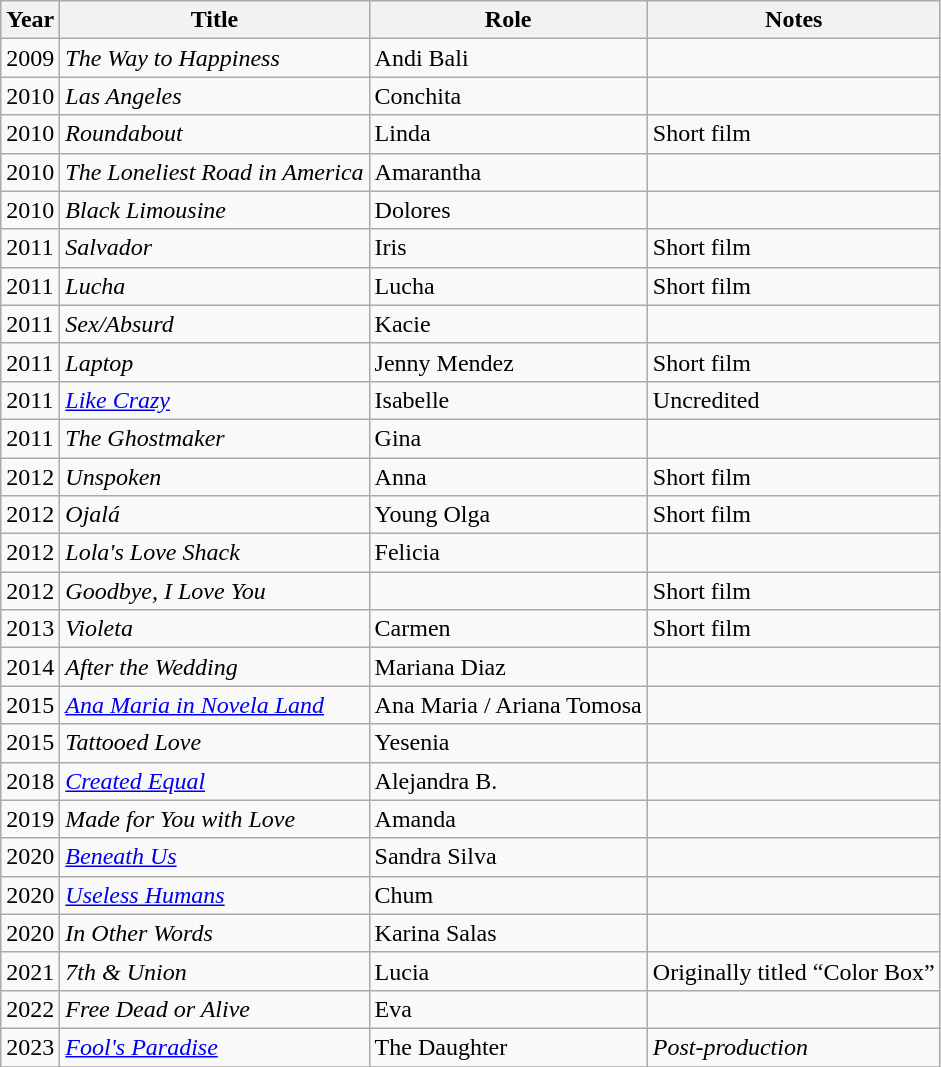<table class="wikitable sortable">
<tr>
<th>Year</th>
<th>Title</th>
<th>Role</th>
<th class="unsortable">Notes</th>
</tr>
<tr>
<td>2009</td>
<td><em>The Way to Happiness</em></td>
<td>Andi Bali</td>
<td></td>
</tr>
<tr>
<td>2010</td>
<td><em>Las Angeles</em></td>
<td>Conchita</td>
<td></td>
</tr>
<tr>
<td>2010</td>
<td><em>Roundabout</em></td>
<td>Linda</td>
<td>Short film</td>
</tr>
<tr>
<td>2010</td>
<td><em>The Loneliest Road in America</em></td>
<td>Amarantha</td>
<td></td>
</tr>
<tr>
<td>2010</td>
<td><em>Black Limousine</em></td>
<td>Dolores</td>
<td></td>
</tr>
<tr>
<td>2011</td>
<td><em>Salvador</em></td>
<td>Iris</td>
<td>Short film</td>
</tr>
<tr>
<td>2011</td>
<td><em>Lucha</em></td>
<td>Lucha</td>
<td>Short film</td>
</tr>
<tr>
<td>2011</td>
<td><em>Sex/Absurd</em></td>
<td>Kacie</td>
<td></td>
</tr>
<tr>
<td>2011</td>
<td><em>Laptop</em></td>
<td>Jenny Mendez</td>
<td>Short film</td>
</tr>
<tr>
<td>2011</td>
<td><em><a href='#'>Like Crazy</a></em></td>
<td>Isabelle</td>
<td>Uncredited</td>
</tr>
<tr>
<td>2011</td>
<td><em>The Ghostmaker</em></td>
<td>Gina</td>
<td></td>
</tr>
<tr>
<td>2012</td>
<td><em>Unspoken</em></td>
<td>Anna</td>
<td>Short film</td>
</tr>
<tr>
<td>2012</td>
<td><em>Ojalá</em></td>
<td>Young Olga</td>
<td>Short film</td>
</tr>
<tr>
<td>2012</td>
<td><em>Lola's Love Shack</em></td>
<td>Felicia</td>
<td></td>
</tr>
<tr>
<td>2012</td>
<td><em>Goodbye, I Love You</em></td>
<td></td>
<td>Short film</td>
</tr>
<tr>
<td>2013</td>
<td><em>Violeta</em></td>
<td>Carmen</td>
<td>Short film</td>
</tr>
<tr>
<td>2014</td>
<td><em>After the Wedding</em></td>
<td>Mariana Diaz</td>
<td></td>
</tr>
<tr>
<td>2015</td>
<td><em><a href='#'>Ana Maria in Novela Land</a></em></td>
<td>Ana Maria / Ariana Tomosa</td>
<td></td>
</tr>
<tr>
<td>2015</td>
<td><em>Tattooed Love</em></td>
<td>Yesenia</td>
<td></td>
</tr>
<tr>
<td>2018</td>
<td><em><a href='#'>Created Equal</a></em></td>
<td>Alejandra B.</td>
<td></td>
</tr>
<tr>
<td>2019</td>
<td><em>Made for You with Love</em></td>
<td>Amanda</td>
<td></td>
</tr>
<tr>
<td>2020</td>
<td><em><a href='#'>Beneath Us</a></em></td>
<td>Sandra Silva</td>
<td></td>
</tr>
<tr>
<td>2020</td>
<td><em><a href='#'>Useless Humans</a></em></td>
<td>Chum</td>
<td></td>
</tr>
<tr>
<td>2020</td>
<td><em>In Other Words</em></td>
<td>Karina Salas</td>
<td></td>
</tr>
<tr>
<td>2021</td>
<td><em>7th & Union</em></td>
<td>Lucia</td>
<td>Originally titled “Color Box”</td>
</tr>
<tr>
<td>2022</td>
<td><em>Free Dead or Alive</em></td>
<td>Eva</td>
<td></td>
</tr>
<tr>
<td>2023</td>
<td><em><a href='#'>Fool's Paradise</a></em></td>
<td>The Daughter</td>
<td><em>Post-production</em></td>
</tr>
<tr>
</tr>
</table>
